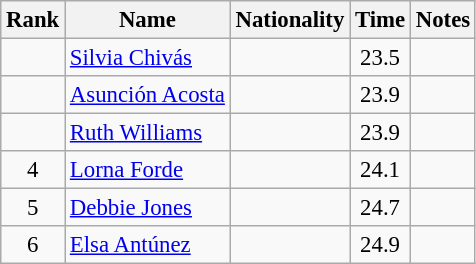<table class="wikitable sortable" style="text-align:center;font-size:95%">
<tr>
<th>Rank</th>
<th>Name</th>
<th>Nationality</th>
<th>Time</th>
<th>Notes</th>
</tr>
<tr>
<td></td>
<td align=left><a href='#'>Silvia Chivás</a></td>
<td align=left></td>
<td>23.5</td>
<td></td>
</tr>
<tr>
<td></td>
<td align=left><a href='#'>Asunción Acosta</a></td>
<td align=left></td>
<td>23.9</td>
<td></td>
</tr>
<tr>
<td></td>
<td align=left><a href='#'>Ruth Williams</a></td>
<td align=left></td>
<td>23.9</td>
<td></td>
</tr>
<tr>
<td>4</td>
<td align=left><a href='#'>Lorna Forde</a></td>
<td align=left></td>
<td>24.1</td>
<td></td>
</tr>
<tr>
<td>5</td>
<td align=left><a href='#'>Debbie Jones</a></td>
<td align=left></td>
<td>24.7</td>
<td></td>
</tr>
<tr>
<td>6</td>
<td align=left><a href='#'>Elsa Antúnez</a></td>
<td align=left></td>
<td>24.9</td>
<td></td>
</tr>
</table>
